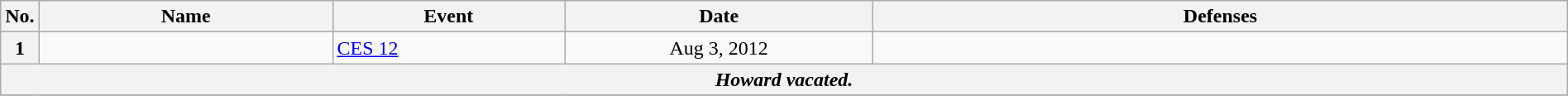<table class="wikitable" width=100%>
<tr>
<th width=1%>No.</th>
<th width=19%>Name</th>
<th width=15%>Event</th>
<th width=20%>Date</th>
<th width=45%>Defenses</th>
</tr>
<tr>
<th>1</th>
<td><br></td>
<td><a href='#'>CES 12</a><br></td>
<td align=center>Aug 3, 2012</td>
<td></td>
</tr>
<tr>
<th colspan=6 align=center><em>Howard vacated.</em></th>
</tr>
<tr>
</tr>
</table>
